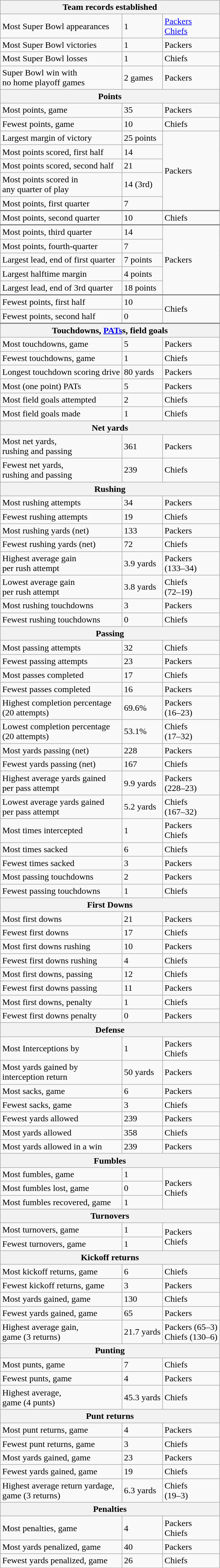<table class="wikitable">
<tr>
<th colspan=3>Team records established</th>
</tr>
<tr>
<td>Most Super Bowl appearances</td>
<td>1</td>
<td><a href='#'>Packers</a><br><a href='#'>Chiefs</a></td>
</tr>
<tr>
<td>Most Super Bowl victories</td>
<td>1</td>
<td>Packers</td>
</tr>
<tr>
<td>Most Super Bowl losses</td>
<td>1</td>
<td>Chiefs</td>
</tr>
<tr>
<td>Super Bowl win with <br>no home playoff games</td>
<td>2 games</td>
<td>Packers</td>
</tr>
<tr>
<th colspan=3>Points</th>
</tr>
<tr>
<td>Most points, game</td>
<td>35</td>
<td>Packers</td>
</tr>
<tr>
<td>Fewest points, game</td>
<td>10</td>
<td>Chiefs</td>
</tr>
<tr>
<td>Largest margin of victory</td>
<td>25 points</td>
<td rowspan="5">Packers</td>
</tr>
<tr>
<td>Most points scored, first half</td>
<td>14</td>
</tr>
<tr>
<td>Most points scored, second half</td>
<td>21</td>
</tr>
<tr>
<td>Most points scored in <br>any quarter of play</td>
<td>14 (3rd)</td>
</tr>
<tr style="border-bottom: 2px solid gray">
<td>Most points, first quarter</td>
<td>7</td>
</tr>
<tr style="border-bottom: 2px solid gray">
<td>Most points, second quarter</td>
<td>10</td>
<td>Chiefs</td>
</tr>
<tr>
<td>Most points, third quarter</td>
<td>14</td>
<td rowspan=5>Packers</td>
</tr>
<tr>
<td>Most points, fourth-quarter</td>
<td>7</td>
</tr>
<tr>
<td>Largest lead, end of first quarter</td>
<td>7 points</td>
</tr>
<tr>
<td>Largest halftime margin</td>
<td>4 points</td>
</tr>
<tr style="border-bottom: 2px solid gray">
<td>Largest lead, end of 3rd quarter</td>
<td>18 points</td>
</tr>
<tr>
<td>Fewest points, first half</td>
<td>10</td>
<td rowspan=2>Chiefs</td>
</tr>
<tr style="border-bottom: 2px solid gray">
<td>Fewest points, second half</td>
<td>0</td>
</tr>
<tr>
<th colspan=3>Touchdowns, <a href='#'>PATs</a>s, field goals</th>
</tr>
<tr>
<td>Most touchdowns, game</td>
<td>5</td>
<td>Packers</td>
</tr>
<tr>
<td>Fewest touchdowns, game</td>
<td>1</td>
<td>Chiefs</td>
</tr>
<tr>
<td>Longest touchdown scoring drive</td>
<td>80 yards</td>
<td>Packers</td>
</tr>
<tr>
<td>Most (one point) PATs</td>
<td>5</td>
<td>Packers</td>
</tr>
<tr>
<td>Most field goals attempted</td>
<td>2</td>
<td>Chiefs</td>
</tr>
<tr>
<td>Most field goals made</td>
<td>1</td>
<td>Chiefs</td>
</tr>
<tr>
<th colspan=3>Net yards</th>
</tr>
<tr>
<td>Most net yards,<br>rushing and passing</td>
<td>361</td>
<td>Packers</td>
</tr>
<tr>
<td>Fewest net yards, <br>rushing and passing</td>
<td>239</td>
<td>Chiefs</td>
</tr>
<tr>
<th colspan=3>Rushing</th>
</tr>
<tr>
<td>Most rushing attempts</td>
<td>34</td>
<td>Packers</td>
</tr>
<tr>
<td>Fewest rushing attempts</td>
<td>19</td>
<td>Chiefs</td>
</tr>
<tr>
<td>Most rushing yards (net)</td>
<td>133</td>
<td>Packers</td>
</tr>
<tr>
<td>Fewest rushing yards (net)</td>
<td>72</td>
<td>Chiefs</td>
</tr>
<tr>
<td>Highest average gain<br>per rush attempt</td>
<td>3.9 yards</td>
<td>Packers<br>(133–34)</td>
</tr>
<tr>
<td>Lowest average gain<br> per rush attempt</td>
<td>3.8 yards</td>
<td>Chiefs<br>(72–19)</td>
</tr>
<tr>
<td>Most rushing touchdowns</td>
<td>3</td>
<td>Packers</td>
</tr>
<tr>
<td>Fewest rushing touchdowns</td>
<td>0</td>
<td>Chiefs</td>
</tr>
<tr>
<th colspan=3>Passing</th>
</tr>
<tr>
<td>Most passing attempts</td>
<td>32</td>
<td>Chiefs</td>
</tr>
<tr>
<td>Fewest passing attempts</td>
<td>23</td>
<td>Packers</td>
</tr>
<tr>
<td>Most passes completed</td>
<td>17</td>
<td>Chiefs</td>
</tr>
<tr>
<td>Fewest passes completed</td>
<td>16</td>
<td>Packers</td>
</tr>
<tr>
<td>Highest completion percentage<br> (20 attempts)</td>
<td>69.6%</td>
<td>Packers<br> (16–23)</td>
</tr>
<tr>
<td>Lowest completion percentage<br>(20 attempts)</td>
<td>53.1%</td>
<td>Chiefs <br>(17–32)</td>
</tr>
<tr>
<td>Most yards passing (net)</td>
<td>228</td>
<td>Packers</td>
</tr>
<tr>
<td>Fewest yards passing (net)</td>
<td>167</td>
<td>Chiefs</td>
</tr>
<tr>
<td>Highest average yards gained <br>per pass attempt</td>
<td>9.9 yards</td>
<td>Packers<br>(228–23)</td>
</tr>
<tr>
<td>Lowest average yards gained <br>per pass attempt</td>
<td>5.2 yards</td>
<td>Chiefs<br>(167–32)</td>
</tr>
<tr>
<td>Most times intercepted</td>
<td>1</td>
<td>Packers <br> Chiefs</td>
</tr>
<tr>
<td>Most times sacked</td>
<td>6</td>
<td>Chiefs</td>
</tr>
<tr>
<td>Fewest times sacked</td>
<td>3</td>
<td>Packers</td>
</tr>
<tr>
<td>Most passing touchdowns</td>
<td>2</td>
<td>Packers</td>
</tr>
<tr>
<td>Fewest passing touchdowns</td>
<td>1</td>
<td>Chiefs</td>
</tr>
<tr>
<th colspan=3>First Downs</th>
</tr>
<tr>
<td>Most first downs</td>
<td>21</td>
<td>Packers</td>
</tr>
<tr>
<td>Fewest first downs</td>
<td>17</td>
<td>Chiefs</td>
</tr>
<tr>
<td>Most first downs rushing</td>
<td>10</td>
<td>Packers</td>
</tr>
<tr>
<td>Fewest first downs rushing</td>
<td>4</td>
<td>Chiefs</td>
</tr>
<tr>
<td>Most first downs, passing</td>
<td>12</td>
<td>Chiefs</td>
</tr>
<tr>
<td>Fewest first downs passing</td>
<td>11</td>
<td>Packers</td>
</tr>
<tr>
<td>Most first downs, penalty</td>
<td>1</td>
<td>Chiefs</td>
</tr>
<tr>
<td>Fewest first downs penalty</td>
<td>0</td>
<td>Packers</td>
</tr>
<tr>
<th colspan=3>Defense</th>
</tr>
<tr>
<td>Most Interceptions by</td>
<td>1</td>
<td>Packers <br> Chiefs</td>
</tr>
<tr>
<td>Most yards gained by <br>interception return</td>
<td>50 yards</td>
<td>Packers</td>
</tr>
<tr>
<td>Most sacks, game</td>
<td>6</td>
<td>Packers</td>
</tr>
<tr>
<td>Fewest sacks, game</td>
<td>3</td>
<td>Chiefs</td>
</tr>
<tr>
<td>Fewest yards allowed</td>
<td>239</td>
<td>Packers</td>
</tr>
<tr>
<td>Most yards allowed</td>
<td>358</td>
<td>Chiefs</td>
</tr>
<tr>
<td>Most yards allowed in a win</td>
<td>239</td>
<td>Packers</td>
</tr>
<tr>
<th colspan=3>Fumbles</th>
</tr>
<tr>
<td>Most fumbles, game</td>
<td>1</td>
<td rowspan=3>Packers <br>Chiefs</td>
</tr>
<tr>
<td>Most fumbles lost, game</td>
<td>0</td>
</tr>
<tr>
<td>Most fumbles recovered, game</td>
<td>1</td>
</tr>
<tr>
<th colspan=3>Turnovers</th>
</tr>
<tr>
<td>Most turnovers, game</td>
<td>1</td>
<td rowspan=2>Packers<br>Chiefs</td>
</tr>
<tr>
<td>Fewest turnovers, game</td>
<td>1</td>
</tr>
<tr>
<th colspan=3>Kickoff returns</th>
</tr>
<tr>
<td>Most kickoff returns, game</td>
<td>6</td>
<td>Chiefs</td>
</tr>
<tr>
<td>Fewest kickoff returns, game</td>
<td>3</td>
<td>Packers</td>
</tr>
<tr>
<td>Most yards gained, game</td>
<td>130</td>
<td>Chiefs</td>
</tr>
<tr>
<td>Fewest yards gained, game</td>
<td>65</td>
<td>Packers</td>
</tr>
<tr>
<td>Highest average gain,<br> game (3 returns)</td>
<td>21.7 yards</td>
<td>Packers (65–3)<br> Chiefs (130–6)</td>
</tr>
<tr>
<th colspan=3>Punting</th>
</tr>
<tr>
<td>Most punts, game</td>
<td>7</td>
<td>Chiefs</td>
</tr>
<tr>
<td>Fewest punts, game</td>
<td>4</td>
<td>Packers</td>
</tr>
<tr>
<td>Highest average, <br>game (4 punts)</td>
<td>45.3 yards</td>
<td>Chiefs</td>
</tr>
<tr>
<th colspan=3>Punt returns</th>
</tr>
<tr>
<td>Most punt returns, game</td>
<td>4</td>
<td>Packers</td>
</tr>
<tr>
<td>Fewest punt returns, game</td>
<td>3</td>
<td>Chiefs</td>
</tr>
<tr>
<td>Most yards gained, game</td>
<td>23</td>
<td>Packers</td>
</tr>
<tr>
<td>Fewest yards gained, game</td>
<td>19</td>
<td>Chiefs</td>
</tr>
<tr>
<td>Highest average return yardage,<br> game (3 returns)</td>
<td>6.3 yards</td>
<td>Chiefs <br>(19–3)</td>
</tr>
<tr>
<th colspan=3>Penalties</th>
</tr>
<tr>
<td>Most penalties, game</td>
<td>4</td>
<td>Packers<br>Chiefs</td>
</tr>
<tr>
<td>Most yards penalized, game</td>
<td>40</td>
<td>Packers</td>
</tr>
<tr>
<td>Fewest yards penalized, game</td>
<td>26</td>
<td>Chiefs</td>
</tr>
</table>
